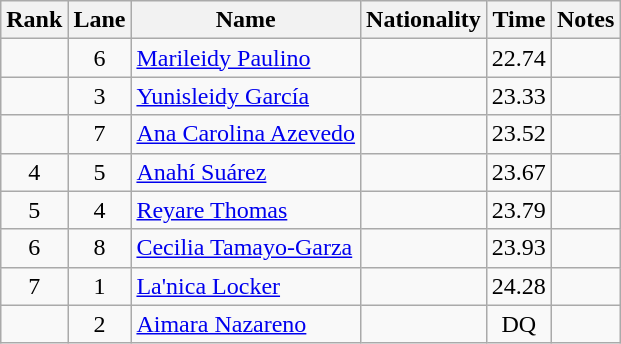<table class="wikitable sortable" style="text-align:center">
<tr>
<th>Rank</th>
<th>Lane</th>
<th>Name</th>
<th>Nationality</th>
<th>Time</th>
<th>Notes</th>
</tr>
<tr>
<td></td>
<td>6</td>
<td align=left><a href='#'>Marileidy Paulino</a></td>
<td align=left></td>
<td>22.74</td>
<td></td>
</tr>
<tr>
<td></td>
<td>3</td>
<td align=left><a href='#'>Yunisleidy García</a></td>
<td align=left></td>
<td>23.33</td>
<td></td>
</tr>
<tr>
<td></td>
<td>7</td>
<td align=left><a href='#'>Ana Carolina Azevedo</a></td>
<td align=left></td>
<td>23.52</td>
<td></td>
</tr>
<tr>
<td>4</td>
<td>5</td>
<td align=left><a href='#'>Anahí Suárez</a></td>
<td align=left></td>
<td>23.67</td>
<td></td>
</tr>
<tr>
<td>5</td>
<td>4</td>
<td align=left><a href='#'>Reyare Thomas</a></td>
<td align=left></td>
<td>23.79</td>
<td></td>
</tr>
<tr>
<td>6</td>
<td>8</td>
<td align=left><a href='#'>Cecilia Tamayo-Garza</a></td>
<td align=left></td>
<td>23.93</td>
<td></td>
</tr>
<tr>
<td>7</td>
<td>1</td>
<td align=left><a href='#'>La'nica Locker</a></td>
<td align=left></td>
<td>24.28</td>
<td></td>
</tr>
<tr>
<td></td>
<td>2</td>
<td align=left><a href='#'>Aimara Nazareno</a></td>
<td align=left></td>
<td>DQ</td>
<td></td>
</tr>
</table>
